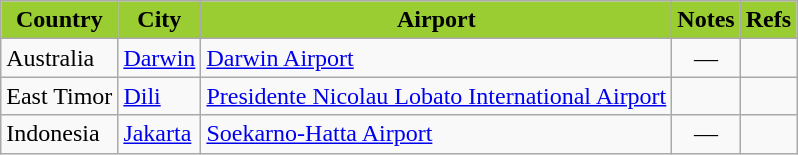<table class= "wikitable sortable toccolours">
<tr>
<th style="background-color:#9ACD32;color: black">Country</th>
<th style="background-color:#9ACD32;color: black">City</th>
<th style="background-color:#9ACD32;color: black">Airport</th>
<th style="background-color:#9ACD32;color: black">Notes</th>
<th style="background-color:#9ACD32;color: black" class="unsortable">Refs</th>
</tr>
<tr>
<td>Australia</td>
<td><a href='#'>Darwin</a></td>
<td><a href='#'>Darwin Airport</a></td>
<td align=center>—</td>
<td align=center></td>
</tr>
<tr>
<td>East Timor</td>
<td><a href='#'>Dili</a></td>
<td><a href='#'>Presidente Nicolau Lobato International Airport</a></td>
<td></td>
<td align=center></td>
</tr>
<tr>
<td>Indonesia</td>
<td><a href='#'>Jakarta</a></td>
<td><a href='#'>Soekarno-Hatta Airport</a></td>
<td align=center>—</td>
<td align=center></td>
</tr>
</table>
